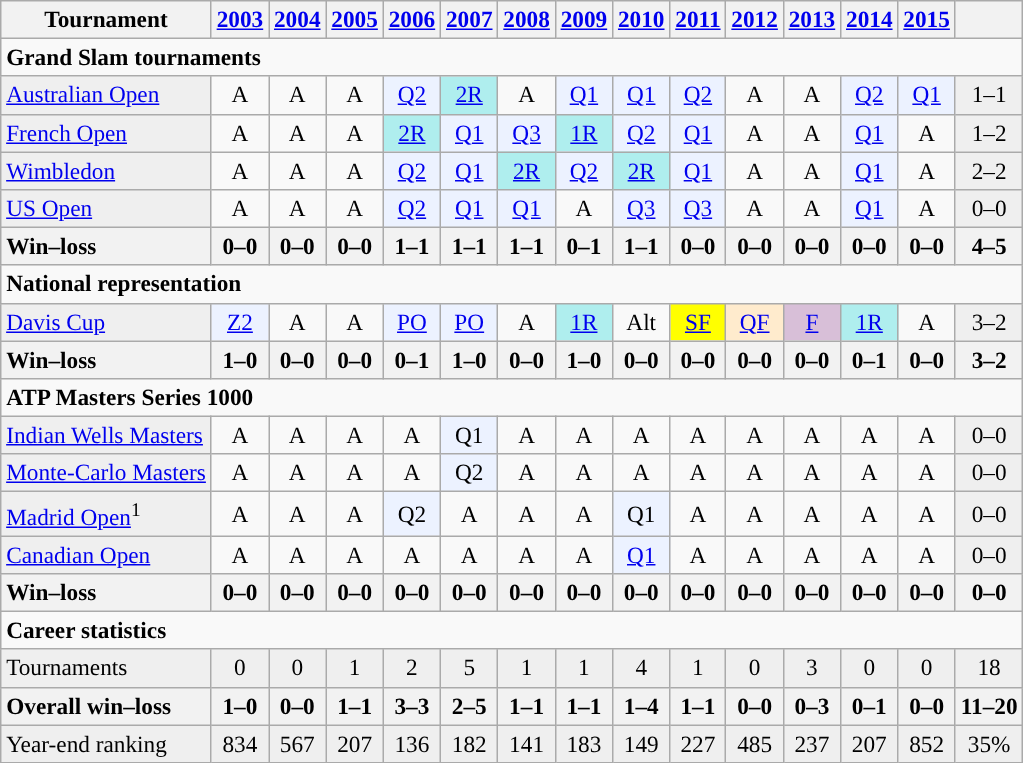<table class=wikitable style=text-align:center;font-size:97%>
<tr>
<th>Tournament</th>
<th><a href='#'>2003</a></th>
<th><a href='#'>2004</a></th>
<th><a href='#'>2005</a></th>
<th><a href='#'>2006</a></th>
<th><a href='#'>2007</a></th>
<th><a href='#'>2008</a></th>
<th><a href='#'>2009</a></th>
<th><a href='#'>2010</a></th>
<th><a href='#'>2011</a></th>
<th><a href='#'>2012</a></th>
<th><a href='#'>2013</a></th>
<th><a href='#'>2014</a></th>
<th><a href='#'>2015</a></th>
<th></th>
</tr>
<tr>
<td colspan=15 align=left><strong>Grand Slam tournaments</strong></td>
</tr>
<tr>
<td bgcolor=efefef align=left><a href='#'>Australian Open</a></td>
<td>A</td>
<td>A</td>
<td>A</td>
<td bgcolor=ecf2ff><a href='#'>Q2</a></td>
<td bgcolor=afeeee><a href='#'>2R</a></td>
<td>A</td>
<td bgcolor=ecf2ff><a href='#'>Q1</a></td>
<td bgcolor=ecf2ff><a href='#'>Q1</a></td>
<td bgcolor=ecf2ff><a href='#'>Q2</a></td>
<td>A</td>
<td>A</td>
<td bgcolor=ecf2ff><a href='#'>Q2</a></td>
<td bgcolor=ecf2ff><a href='#'>Q1</a></td>
<td bgcolor=efefef>1–1</td>
</tr>
<tr>
<td bgcolor=efefef align=left><a href='#'>French Open</a></td>
<td>A</td>
<td>A</td>
<td>A</td>
<td bgcolor=afeeee><a href='#'>2R</a></td>
<td bgcolor=ecf2ff><a href='#'>Q1</a></td>
<td bgcolor=ecf2ff><a href='#'>Q3</a></td>
<td bgcolor=afeeee><a href='#'>1R</a></td>
<td bgcolor=ecf2ff><a href='#'>Q2</a></td>
<td bgcolor=ecf2ff><a href='#'>Q1</a></td>
<td>A</td>
<td>A</td>
<td bgcolor=ecf2ff><a href='#'>Q1</a></td>
<td>A</td>
<td bgcolor=efefef>1–2</td>
</tr>
<tr>
<td bgcolor=efefef align=left><a href='#'>Wimbledon</a></td>
<td>A</td>
<td>A</td>
<td>A</td>
<td bgcolor=ecf2ff><a href='#'>Q2</a></td>
<td bgcolor=ecf2ff><a href='#'>Q1</a></td>
<td bgcolor=afeeee><a href='#'>2R</a></td>
<td bgcolor=ecf2ff><a href='#'>Q2</a></td>
<td bgcolor=afeeee><a href='#'>2R</a></td>
<td bgcolor=ecf2ff><a href='#'>Q1</a></td>
<td>A</td>
<td>A</td>
<td bgcolor=ecf2ff><a href='#'>Q1</a></td>
<td>A</td>
<td bgcolor=efefef>2–2</td>
</tr>
<tr>
<td bgcolor=efefef align=left><a href='#'>US Open</a></td>
<td>A</td>
<td>A</td>
<td>A</td>
<td bgcolor=ecf2ff><a href='#'>Q2</a></td>
<td bgcolor=ecf2ff><a href='#'>Q1</a></td>
<td bgcolor=ecf2ff><a href='#'>Q1</a></td>
<td>A</td>
<td bgcolor=ecf2ff><a href='#'>Q3</a></td>
<td bgcolor=ecf2ff><a href='#'>Q3</a></td>
<td>A</td>
<td>A</td>
<td bgcolor=ecf2ff><a href='#'>Q1</a></td>
<td>A</td>
<td bgcolor=efefef>0–0</td>
</tr>
<tr>
<th style=text-align:left>Win–loss</th>
<th>0–0</th>
<th>0–0</th>
<th>0–0</th>
<th>1–1</th>
<th>1–1</th>
<th>1–1</th>
<th>0–1</th>
<th>1–1</th>
<th>0–0</th>
<th>0–0</th>
<th>0–0</th>
<th>0–0</th>
<th>0–0</th>
<th>4–5</th>
</tr>
<tr>
<td colspan=15 align=left><strong>National representation</strong></td>
</tr>
<tr>
<td bgcolor=efefef align=left><a href='#'>Davis Cup</a></td>
<td style="background:#ECF2FF;"><a href='#'>Z2</a></td>
<td>A</td>
<td>A</td>
<td style="background:#ECF2FF;"><a href='#'>PO</a></td>
<td style="background:#ECF2FF;"><a href='#'>PO</a></td>
<td>A</td>
<td bgcolor=afeeee><a href='#'>1R</a></td>
<td>Alt</td>
<td bgcolor=yellow><a href='#'>SF</a></td>
<td bgcolor=ffebcd><a href='#'>QF</a></td>
<td bgcolor=thistle><a href='#'>F</a></td>
<td bgcolor=afeeee><a href='#'>1R</a></td>
<td>A</td>
<td bgcolor=efefef>3–2</td>
</tr>
<tr>
<th style=text-align:left>Win–loss</th>
<th>1–0</th>
<th>0–0</th>
<th>0–0</th>
<th>0–1</th>
<th>1–0</th>
<th>0–0</th>
<th>1–0</th>
<th>0–0</th>
<th>0–0</th>
<th>0–0</th>
<th>0–0</th>
<th>0–1</th>
<th>0–0</th>
<th>3–2</th>
</tr>
<tr>
<td colspan=15 align=left><strong>ATP Masters Series 1000</strong></td>
</tr>
<tr>
<td bgcolor=efefef align=left><a href='#'>Indian Wells Masters</a></td>
<td>A</td>
<td>A</td>
<td>A</td>
<td>A</td>
<td bgcolor=ecf2ff>Q1</td>
<td>A</td>
<td>A</td>
<td>A</td>
<td>A</td>
<td>A</td>
<td>A</td>
<td>A</td>
<td>A</td>
<td bgcolor=efefef>0–0</td>
</tr>
<tr>
<td bgcolor=efefef align=left><a href='#'>Monte-Carlo Masters</a></td>
<td>A</td>
<td>A</td>
<td>A</td>
<td>A</td>
<td bgcolor=ecf2ff>Q2</td>
<td>A</td>
<td>A</td>
<td>A</td>
<td>A</td>
<td>A</td>
<td>A</td>
<td>A</td>
<td>A</td>
<td bgcolor=efefef>0–0</td>
</tr>
<tr>
<td bgcolor=efefef align=left><a href='#'>Madrid Open</a><sup>1</sup></td>
<td>A</td>
<td>A</td>
<td>A</td>
<td bgcolor=ecf2ff>Q2</td>
<td>A</td>
<td>A</td>
<td>A</td>
<td bgcolor=ecf2ff>Q1</td>
<td>A</td>
<td>A</td>
<td>A</td>
<td>A</td>
<td>A</td>
<td bgcolor=efefef>0–0</td>
</tr>
<tr>
<td bgcolor=efefef align=left><a href='#'>Canadian Open</a></td>
<td>A</td>
<td>A</td>
<td>A</td>
<td>A</td>
<td>A</td>
<td>A</td>
<td>A</td>
<td bgcolor=ecf2ff><a href='#'>Q1</a></td>
<td>A</td>
<td>A</td>
<td>A</td>
<td>A</td>
<td>A</td>
<td bgcolor=efefef>0–0</td>
</tr>
<tr>
<th style=text-align:left>Win–loss</th>
<th>0–0</th>
<th>0–0</th>
<th>0–0</th>
<th>0–0</th>
<th>0–0</th>
<th>0–0</th>
<th>0–0</th>
<th>0–0</th>
<th>0–0</th>
<th>0–0</th>
<th>0–0</th>
<th>0–0</th>
<th>0–0</th>
<th>0–0</th>
</tr>
<tr>
<td colspan="15" style="text-align:left"><strong>Career statistics</strong></td>
</tr>
<tr bgcolor=efefef>
<td align=left>Tournaments</td>
<td>0</td>
<td>0</td>
<td>1</td>
<td>2</td>
<td>5</td>
<td>1</td>
<td>1</td>
<td>4</td>
<td>1</td>
<td>0</td>
<td>3</td>
<td>0</td>
<td>0</td>
<td colspan=2>18</td>
</tr>
<tr>
<th style=text-align:left>Overall win–loss</th>
<th>1–0</th>
<th>0–0</th>
<th>1–1</th>
<th>3–3</th>
<th>2–5</th>
<th>1–1</th>
<th>1–1</th>
<th>1–4</th>
<th>1–1</th>
<th>0–0</th>
<th>0–3</th>
<th>0–1</th>
<th>0–0</th>
<th colspan=2>11–20</th>
</tr>
<tr bgcolor=efefef>
<td align=left>Year-end ranking</td>
<td>834</td>
<td>567</td>
<td>207</td>
<td>136</td>
<td>182</td>
<td>141</td>
<td>183</td>
<td>149</td>
<td>227</td>
<td>485</td>
<td>237</td>
<td>207</td>
<td>852</td>
<td colspan=2>35%</td>
</tr>
</table>
